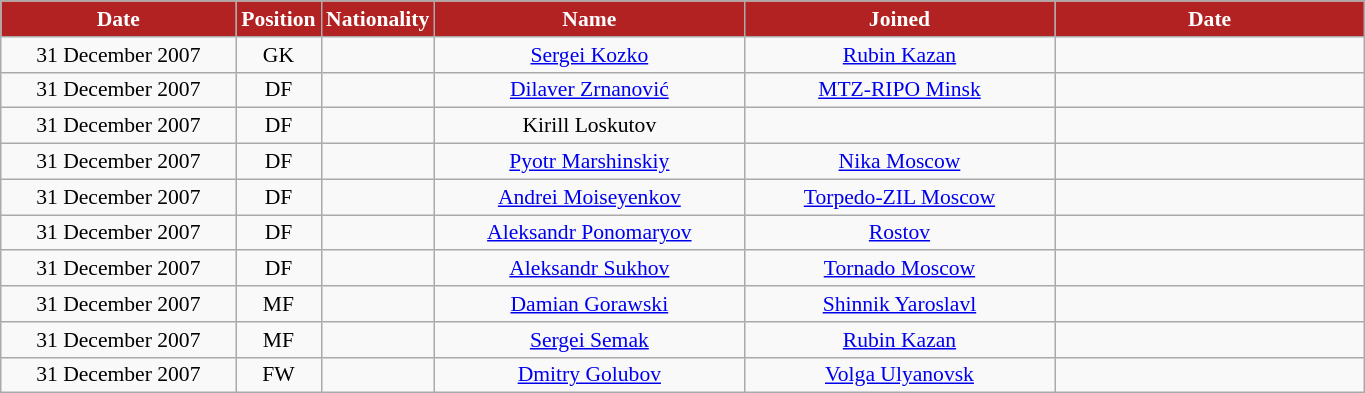<table class="wikitable"  style="text-align:center; font-size:90%; ">
<tr>
<th style="background:#B22222; color:white; width:150px;">Date</th>
<th style="background:#B22222; color:white; width:50px;">Position</th>
<th style="background:#B22222; color:white; width:50px;">Nationality</th>
<th style="background:#B22222; color:white; width:200px;">Name</th>
<th style="background:#B22222; color:white; width:200px;">Joined</th>
<th style="background:#B22222; color:white; width:200px;">Date</th>
</tr>
<tr>
<td>31 December 2007</td>
<td>GK</td>
<td></td>
<td><a href='#'>Sergei Kozko</a></td>
<td><a href='#'>Rubin Kazan</a></td>
<td></td>
</tr>
<tr>
<td>31 December 2007</td>
<td>DF</td>
<td></td>
<td><a href='#'>Dilaver Zrnanović</a></td>
<td><a href='#'>MTZ-RIPO Minsk</a></td>
<td></td>
</tr>
<tr>
<td>31 December 2007</td>
<td>DF</td>
<td></td>
<td>Kirill Loskutov</td>
<td></td>
<td></td>
</tr>
<tr>
<td>31 December 2007</td>
<td>DF</td>
<td></td>
<td><a href='#'>Pyotr Marshinskiy</a></td>
<td><a href='#'>Nika Moscow</a></td>
<td></td>
</tr>
<tr>
<td>31 December 2007</td>
<td>DF</td>
<td></td>
<td><a href='#'>Andrei Moiseyenkov</a></td>
<td><a href='#'>Torpedo-ZIL Moscow</a></td>
<td></td>
</tr>
<tr>
<td>31 December 2007</td>
<td>DF</td>
<td></td>
<td><a href='#'>Aleksandr Ponomaryov</a></td>
<td><a href='#'>Rostov</a></td>
<td></td>
</tr>
<tr>
<td>31 December 2007</td>
<td>DF</td>
<td></td>
<td><a href='#'>Aleksandr Sukhov</a></td>
<td><a href='#'>Tornado Moscow</a></td>
<td></td>
</tr>
<tr>
<td>31 December 2007</td>
<td>MF</td>
<td></td>
<td><a href='#'>Damian Gorawski</a></td>
<td><a href='#'>Shinnik Yaroslavl</a></td>
<td></td>
</tr>
<tr>
<td>31 December 2007</td>
<td>MF</td>
<td></td>
<td><a href='#'>Sergei Semak</a></td>
<td><a href='#'>Rubin Kazan</a></td>
<td></td>
</tr>
<tr>
<td>31 December 2007</td>
<td>FW</td>
<td></td>
<td><a href='#'>Dmitry Golubov</a></td>
<td><a href='#'>Volga Ulyanovsk</a></td>
<td></td>
</tr>
</table>
